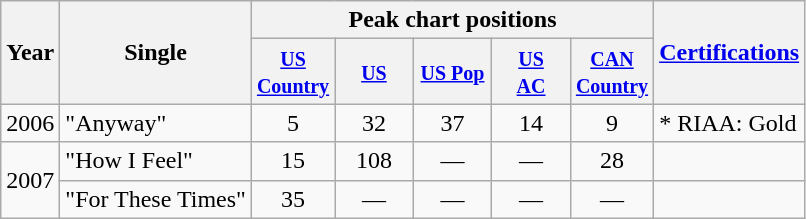<table class="wikitable">
<tr>
<th rowspan="2">Year</th>
<th rowspan="2">Single</th>
<th colspan="5">Peak chart positions</th>
<th rowspan="2"><a href='#'>Certifications</a></th>
</tr>
<tr>
<th width="45"><small><a href='#'>US<br>Country</a><br></small></th>
<th width="45"><small><a href='#'>US</a><br></small></th>
<th width="45"><small><a href='#'>US Pop</a></small></th>
<th width="45"><small><a href='#'>US<br>AC</a><br></small></th>
<th width="45"><small><a href='#'>CAN<br>Country</a><br></small></th>
</tr>
<tr>
<td>2006</td>
<td>"Anyway"</td>
<td align="center">5</td>
<td align="center">32</td>
<td align="center">37</td>
<td align="center">14</td>
<td align="center">9</td>
<td>* RIAA: Gold</td>
</tr>
<tr>
<td rowspan="2">2007</td>
<td>"How I Feel"</td>
<td align="center">15</td>
<td align="center">108</td>
<td align="center">—</td>
<td align="center">—</td>
<td align="center">28</td>
<td></td>
</tr>
<tr>
<td>"For These Times"</td>
<td align="center">35</td>
<td align="center">—</td>
<td align="center">—</td>
<td align="center">—</td>
<td align="center">—</td>
<td></td>
</tr>
</table>
